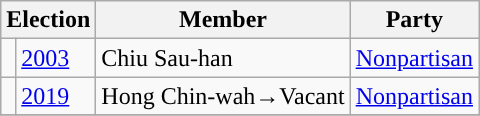<table class="wikitable">
<tr>
<th colspan="2">Election</th>
<th>Member</th>
<th>Party</th>
</tr>
<tr>
<td style="color:inherit;background:"></td>
<td><a href='#'>2003</a></td>
<td>Chiu Sau-han</td>
<td><a href='#'>Nonpartisan</a></td>
</tr>
<tr>
<td style="color:inherit;background:"></td>
<td><a href='#'>2019</a></td>
<td>Hong Chin-wah→Vacant</td>
<td><a href='#'>Nonpartisan</a></td>
</tr>
<tr>
</tr>
</table>
